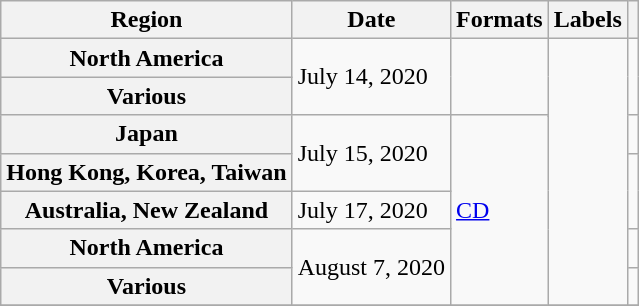<table class="wikitable plainrowheaders">
<tr>
<th scope="col">Region</th>
<th scope="col">Date</th>
<th scope="col">Formats</th>
<th scope="col">Labels</th>
<th scope="col"></th>
</tr>
<tr>
<th scope="row">North America</th>
<td rowspan="2">July 14, 2020</td>
<td rowspan="3"></td>
<td rowspan="8"></td>
<td style="text-align:center;" rowspan="2"></td>
</tr>
<tr>
<th scope="row">Various</th>
</tr>
<tr>
<th scope="row" rowspan="2">Japan</th>
<td rowspan="3">July 15, 2020</td>
<td style="text-align:center;" rowspan="2"></td>
</tr>
<tr>
<td rowspan="5"><a href='#'>CD</a></td>
</tr>
<tr>
<th scope="row">Hong Kong, Korea, Taiwan</th>
<td style="text-align:center;" rowspan="2"></td>
</tr>
<tr>
<th scope="row">Australia, New Zealand</th>
<td>July 17, 2020</td>
</tr>
<tr>
<th scope="row">North America</th>
<td rowspan="2">August 7, 2020</td>
<td style="text-align:center;"></td>
</tr>
<tr>
<th scope="row">Various</th>
<td style="text-align:center;"></td>
</tr>
<tr>
</tr>
</table>
